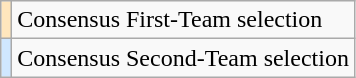<table class="wikitable">
<tr>
<td style="background-color:#FFE6BD" align="center"><sup></sup></td>
<td colspan="5">Consensus First-Team selection</td>
</tr>
<tr>
<td style="background-color:#D0E7FF" align="center"><sup></sup></td>
<td colspan="5">Consensus Second-Team selection</td>
</tr>
</table>
